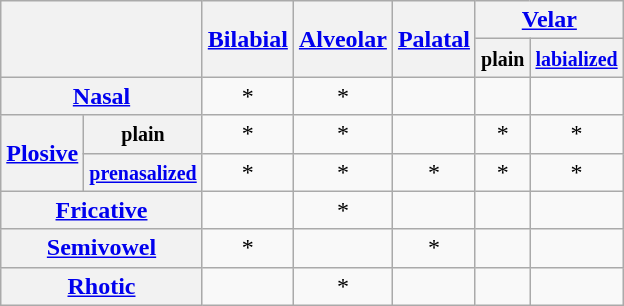<table class="wikitable">
<tr>
<th colspan="2" rowspan="2"></th>
<th rowspan="2"><a href='#'>Bilabial</a></th>
<th rowspan="2"><a href='#'>Alveolar</a></th>
<th rowspan="2"><a href='#'>Palatal</a></th>
<th colspan="2"><a href='#'>Velar</a></th>
</tr>
<tr>
<th><small>plain</small></th>
<th><a href='#'><small>labialized</small></a></th>
</tr>
<tr align="center">
<th colspan="2"><a href='#'>Nasal</a></th>
<td>*</td>
<td>*</td>
<td></td>
<td></td>
<td></td>
</tr>
<tr align="center">
<th rowspan="2"><a href='#'>Plosive</a></th>
<th><small>plain</small></th>
<td>*</td>
<td>*</td>
<td></td>
<td>*</td>
<td>*</td>
</tr>
<tr align="center">
<th><a href='#'><small>prenasalized</small></a></th>
<td>*</td>
<td>*</td>
<td>*</td>
<td>*</td>
<td>*</td>
</tr>
<tr align="center">
<th colspan="2"><a href='#'>Fricative</a></th>
<td></td>
<td>*</td>
<td></td>
<td></td>
<td></td>
</tr>
<tr align="center">
<th colspan="2"><a href='#'>Semivowel</a></th>
<td>*</td>
<td></td>
<td>*</td>
<td></td>
<td></td>
</tr>
<tr align="center">
<th colspan="2"><a href='#'>Rhotic</a></th>
<td></td>
<td>*</td>
<td></td>
<td></td>
<td></td>
</tr>
</table>
